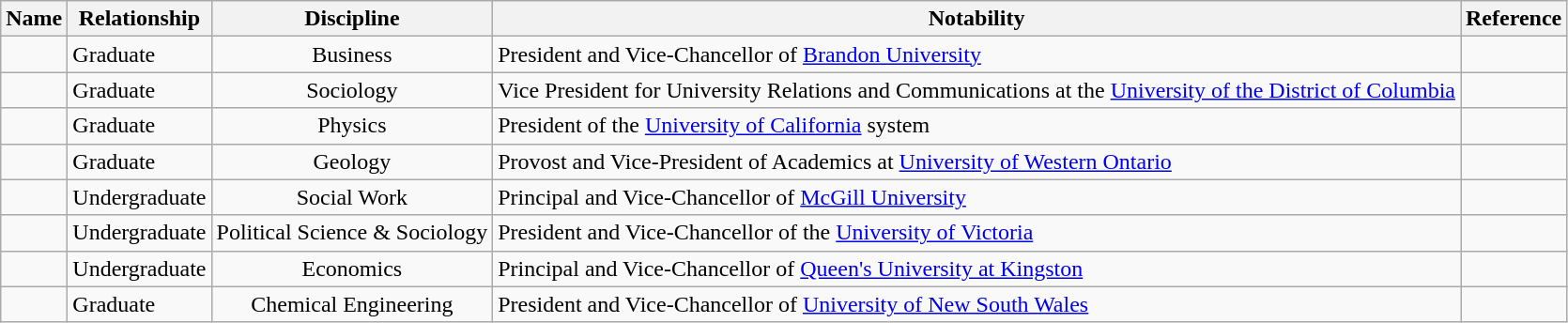<table class="wikitable sortable" border="1">
<tr>
<th>Name</th>
<th>Relationship</th>
<th>Discipline</th>
<th class="unsortable">Notability</th>
<th class="unsortable">Reference</th>
</tr>
<tr>
<td></td>
<td>Graduate</td>
<td align="center">Business</td>
<td>President and Vice-Chancellor of <a href='#'>Brandon University</a></td>
<td align="center"></td>
</tr>
<tr>
<td></td>
<td>Graduate</td>
<td align="center">Sociology</td>
<td>Vice President for University Relations and Communications at the <a href='#'>University of the District of Columbia</a></td>
<td align="center"></td>
</tr>
<tr>
<td></td>
<td>Graduate</td>
<td align="center">Physics</td>
<td>President of the <a href='#'>University of California</a> system</td>
<td align="center"></td>
</tr>
<tr>
<td></td>
<td>Graduate</td>
<td align="center">Geology</td>
<td>Provost and Vice-President of Academics at <a href='#'>University of Western Ontario</a></td>
<td align="center"></td>
</tr>
<tr>
<td></td>
<td>Undergraduate</td>
<td align="center">Social Work</td>
<td>Principal and Vice-Chancellor of <a href='#'>McGill University</a></td>
<td align="center"></td>
</tr>
<tr>
<td></td>
<td>Undergraduate</td>
<td align="center">Political Science & Sociology</td>
<td>President and Vice-Chancellor of the <a href='#'>University of Victoria</a></td>
<td align="center"></td>
</tr>
<tr>
<td></td>
<td>Undergraduate</td>
<td align="center">Economics</td>
<td>Principal and Vice-Chancellor of <a href='#'>Queen's University at Kingston</a></td>
<td align="center"></td>
</tr>
<tr>
<td></td>
<td>Graduate</td>
<td align="center">Chemical Engineering</td>
<td>President and Vice-Chancellor of <a href='#'>University of New South Wales</a></td>
<td align="center"></td>
</tr>
</table>
